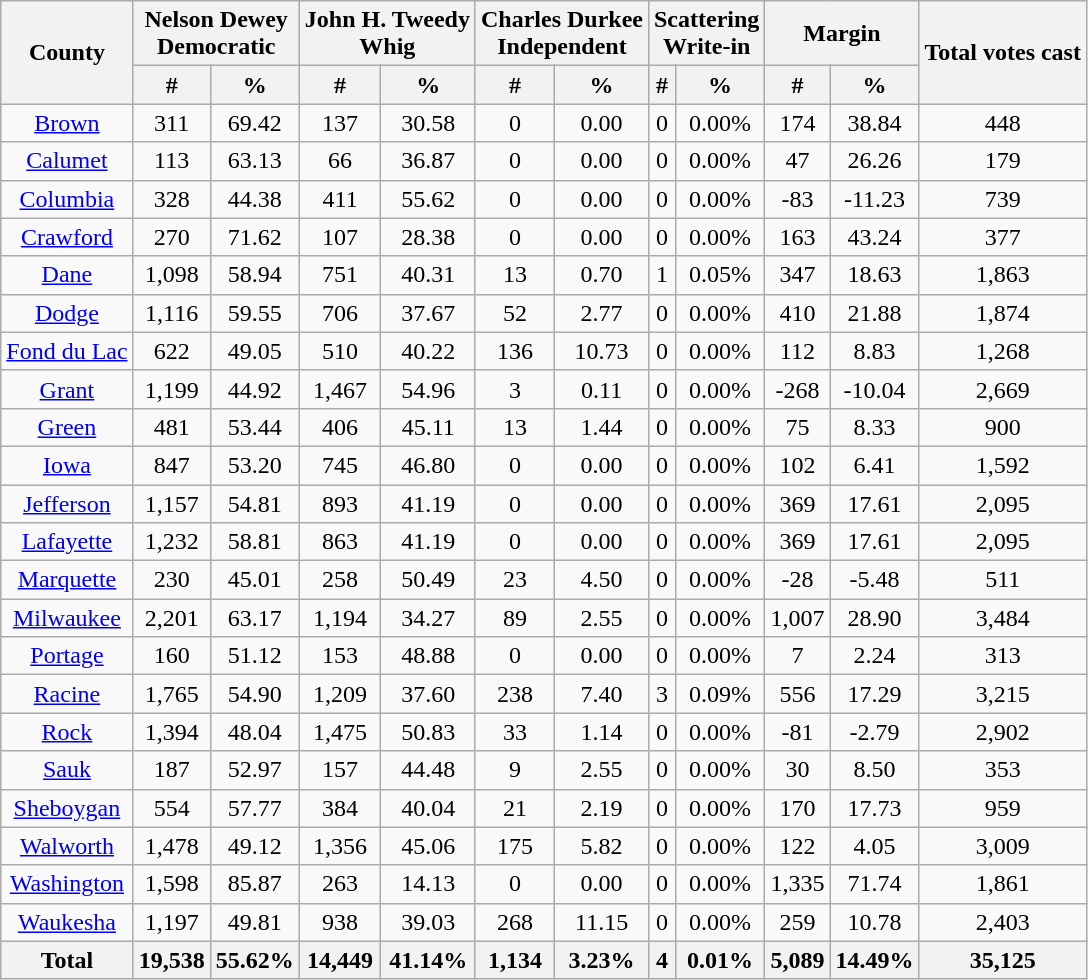<table class="wikitable sortable" style="text-align:center">
<tr>
<th rowspan="2" style="text-align:center;">County</th>
<th colspan="2" style="text-align:center;">Nelson Dewey<br>Democratic</th>
<th colspan="2" style="text-align:center;">John H. Tweedy<br>Whig</th>
<th colspan="2" style="text-align:center;">Charles Durkee<br>Independent</th>
<th colspan="2" style="text-align:center;">Scattering<br>Write-in</th>
<th colspan="2" style="text-align:center;">Margin</th>
<th rowspan="2" style="text-align:center;">Total votes cast</th>
</tr>
<tr>
<th style="text-align:center;" data-sort-type="number">#</th>
<th style="text-align:center;" data-sort-type="number">%</th>
<th style="text-align:center;" data-sort-type="number">#</th>
<th style="text-align:center;" data-sort-type="number">%</th>
<th style="text-align:center;" data-sort-type="number">#</th>
<th style="text-align:center;" data-sort-type="number">%</th>
<th style="text-align:center;" data-sort-type="number">#</th>
<th style="text-align:center;" data-sort-type="number">%</th>
<th style="text-align:center;" data-sort-type="number">#</th>
<th style="text-align:center;" data-sort-type="number">%</th>
</tr>
<tr style="text-align:center;">
<td><a href='#'>Brown</a></td>
<td>311</td>
<td>69.42</td>
<td>137</td>
<td>30.58</td>
<td>0</td>
<td>0.00</td>
<td>0</td>
<td>0.00%</td>
<td>174</td>
<td>38.84</td>
<td>448</td>
</tr>
<tr style="text-align:center;">
<td><a href='#'>Calumet</a></td>
<td>113</td>
<td>63.13</td>
<td>66</td>
<td>36.87</td>
<td>0</td>
<td>0.00</td>
<td>0</td>
<td>0.00%</td>
<td>47</td>
<td>26.26</td>
<td>179</td>
</tr>
<tr style="text-align:center;">
<td><a href='#'>Columbia</a></td>
<td>328</td>
<td>44.38</td>
<td>411</td>
<td>55.62</td>
<td>0</td>
<td>0.00</td>
<td>0</td>
<td>0.00%</td>
<td>-83</td>
<td>-11.23</td>
<td>739</td>
</tr>
<tr style="text-align:center;">
<td><a href='#'>Crawford</a></td>
<td>270</td>
<td>71.62</td>
<td>107</td>
<td>28.38</td>
<td>0</td>
<td>0.00</td>
<td>0</td>
<td>0.00%</td>
<td>163</td>
<td>43.24</td>
<td>377</td>
</tr>
<tr style="text-align:center;">
<td><a href='#'>Dane</a></td>
<td>1,098</td>
<td>58.94</td>
<td>751</td>
<td>40.31</td>
<td>13</td>
<td>0.70</td>
<td>1</td>
<td>0.05%</td>
<td>347</td>
<td>18.63</td>
<td>1,863</td>
</tr>
<tr style="text-align:center;">
<td><a href='#'>Dodge</a></td>
<td>1,116</td>
<td>59.55</td>
<td>706</td>
<td>37.67</td>
<td>52</td>
<td>2.77</td>
<td>0</td>
<td>0.00%</td>
<td>410</td>
<td>21.88</td>
<td>1,874</td>
</tr>
<tr style="text-align:center;">
<td><a href='#'>Fond du Lac</a></td>
<td>622</td>
<td>49.05</td>
<td>510</td>
<td>40.22</td>
<td>136</td>
<td>10.73</td>
<td>0</td>
<td>0.00%</td>
<td>112</td>
<td>8.83</td>
<td>1,268</td>
</tr>
<tr style="text-align:center;">
<td><a href='#'>Grant</a></td>
<td>1,199</td>
<td>44.92</td>
<td>1,467</td>
<td>54.96</td>
<td>3</td>
<td>0.11</td>
<td>0</td>
<td>0.00%</td>
<td>-268</td>
<td>-10.04</td>
<td>2,669</td>
</tr>
<tr style="text-align:center;">
<td><a href='#'>Green</a></td>
<td>481</td>
<td>53.44</td>
<td>406</td>
<td>45.11</td>
<td>13</td>
<td>1.44</td>
<td>0</td>
<td>0.00%</td>
<td>75</td>
<td>8.33</td>
<td>900</td>
</tr>
<tr style="text-align:center;">
<td><a href='#'>Iowa</a></td>
<td>847</td>
<td>53.20</td>
<td>745</td>
<td>46.80</td>
<td>0</td>
<td>0.00</td>
<td>0</td>
<td>0.00%</td>
<td>102</td>
<td>6.41</td>
<td>1,592</td>
</tr>
<tr style="text-align:center;">
<td><a href='#'>Jefferson</a></td>
<td>1,157</td>
<td>54.81</td>
<td>893</td>
<td>41.19</td>
<td>0</td>
<td>0.00</td>
<td>0</td>
<td>0.00%</td>
<td>369</td>
<td>17.61</td>
<td>2,095</td>
</tr>
<tr style="text-align:center;">
<td><a href='#'>Lafayette</a></td>
<td>1,232</td>
<td>58.81</td>
<td>863</td>
<td>41.19</td>
<td>0</td>
<td>0.00</td>
<td>0</td>
<td>0.00%</td>
<td>369</td>
<td>17.61</td>
<td>2,095</td>
</tr>
<tr style="text-align:center;">
<td><a href='#'>Marquette</a></td>
<td>230</td>
<td>45.01</td>
<td>258</td>
<td>50.49</td>
<td>23</td>
<td>4.50</td>
<td>0</td>
<td>0.00%</td>
<td>-28</td>
<td>-5.48</td>
<td>511</td>
</tr>
<tr style="text-align:center;">
<td><a href='#'>Milwaukee</a></td>
<td>2,201</td>
<td>63.17</td>
<td>1,194</td>
<td>34.27</td>
<td>89</td>
<td>2.55</td>
<td>0</td>
<td>0.00%</td>
<td>1,007</td>
<td>28.90</td>
<td>3,484</td>
</tr>
<tr style="text-align:center;">
<td><a href='#'>Portage</a></td>
<td>160</td>
<td>51.12</td>
<td>153</td>
<td>48.88</td>
<td>0</td>
<td>0.00</td>
<td>0</td>
<td>0.00%</td>
<td>7</td>
<td>2.24</td>
<td>313</td>
</tr>
<tr style="text-align:center;">
<td><a href='#'>Racine</a></td>
<td>1,765</td>
<td>54.90</td>
<td>1,209</td>
<td>37.60</td>
<td>238</td>
<td>7.40</td>
<td>3</td>
<td>0.09%</td>
<td>556</td>
<td>17.29</td>
<td>3,215</td>
</tr>
<tr style="text-align:center;">
<td><a href='#'>Rock</a></td>
<td>1,394</td>
<td>48.04</td>
<td>1,475</td>
<td>50.83</td>
<td>33</td>
<td>1.14</td>
<td>0</td>
<td>0.00%</td>
<td>-81</td>
<td>-2.79</td>
<td>2,902</td>
</tr>
<tr style="text-align:center;">
<td><a href='#'>Sauk</a></td>
<td>187</td>
<td>52.97</td>
<td>157</td>
<td>44.48</td>
<td>9</td>
<td>2.55</td>
<td>0</td>
<td>0.00%</td>
<td>30</td>
<td>8.50</td>
<td>353</td>
</tr>
<tr style="text-align:center;">
<td><a href='#'>Sheboygan</a></td>
<td>554</td>
<td>57.77</td>
<td>384</td>
<td>40.04</td>
<td>21</td>
<td>2.19</td>
<td>0</td>
<td>0.00%</td>
<td>170</td>
<td>17.73</td>
<td>959</td>
</tr>
<tr style="text-align:center;">
<td><a href='#'>Walworth</a></td>
<td>1,478</td>
<td>49.12</td>
<td>1,356</td>
<td>45.06</td>
<td>175</td>
<td>5.82</td>
<td>0</td>
<td>0.00%</td>
<td>122</td>
<td>4.05</td>
<td>3,009</td>
</tr>
<tr style="text-align:center;">
<td><a href='#'>Washington</a></td>
<td>1,598</td>
<td>85.87</td>
<td>263</td>
<td>14.13</td>
<td>0</td>
<td>0.00</td>
<td>0</td>
<td>0.00%</td>
<td>1,335</td>
<td>71.74</td>
<td>1,861</td>
</tr>
<tr style="text-align:center;">
<td><a href='#'>Waukesha</a></td>
<td>1,197</td>
<td>49.81</td>
<td>938</td>
<td>39.03</td>
<td>268</td>
<td>11.15</td>
<td>0</td>
<td>0.00%</td>
<td>259</td>
<td>10.78</td>
<td>2,403</td>
</tr>
<tr>
<th>Total</th>
<th>19,538</th>
<th>55.62%</th>
<th>14,449</th>
<th>41.14%</th>
<th>1,134</th>
<th>3.23%</th>
<th>4</th>
<th>0.01%</th>
<th>5,089</th>
<th>14.49%</th>
<th>35,125</th>
</tr>
</table>
